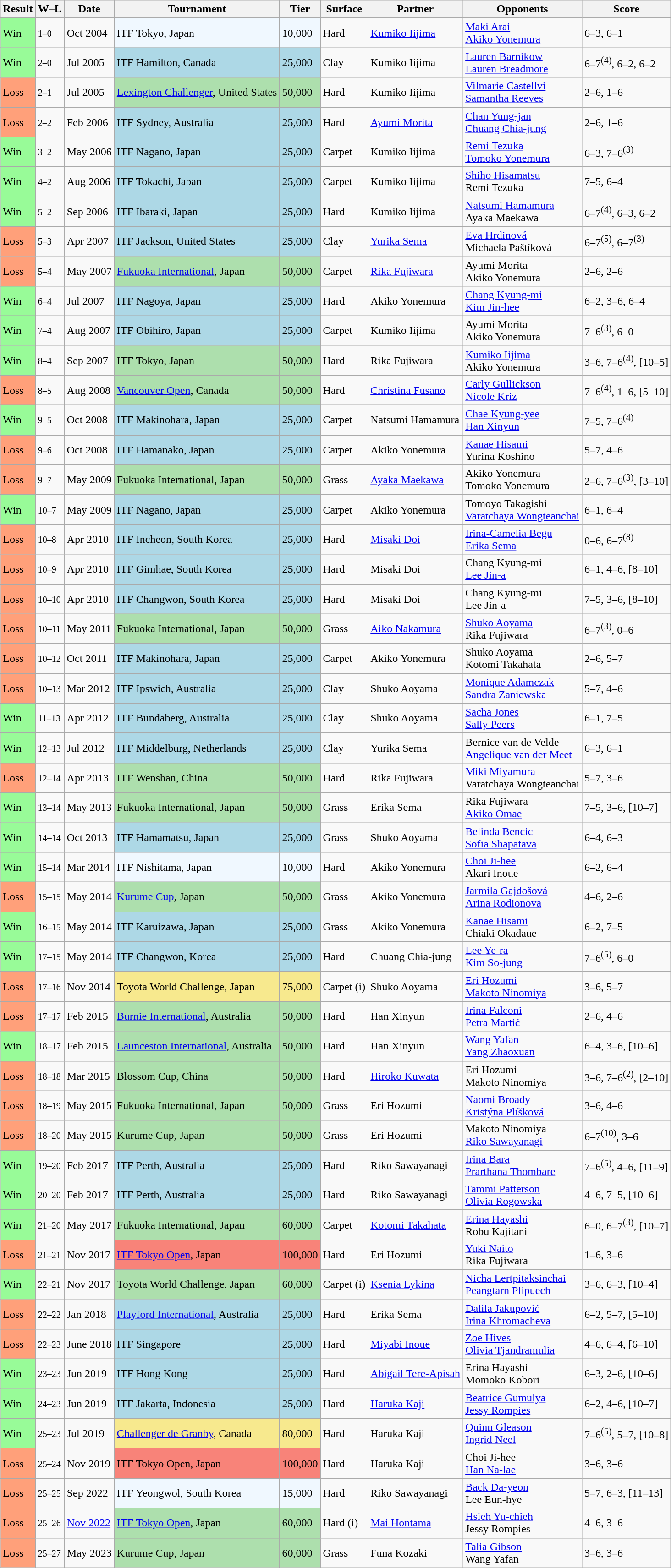<table class="sortable wikitable">
<tr>
<th>Result</th>
<th class="unsortable">W–L</th>
<th>Date</th>
<th>Tournament</th>
<th>Tier</th>
<th>Surface</th>
<th>Partner</th>
<th>Opponents</th>
<th class="unsortable">Score</th>
</tr>
<tr>
<td bgcolor="98FB98">Win</td>
<td><small>1–0</small></td>
<td>Oct 2004</td>
<td style="background:#f0f8ff;">ITF Tokyo, Japan</td>
<td style="background:#f0f8ff;">10,000</td>
<td>Hard</td>
<td> <a href='#'>Kumiko Iijima</a></td>
<td> <a href='#'>Maki Arai</a> <br>  <a href='#'>Akiko Yonemura</a></td>
<td>6–3, 6–1</td>
</tr>
<tr>
<td bgcolor="98FB98">Win</td>
<td><small>2–0</small></td>
<td>Jul 2005</td>
<td style="background:lightblue;">ITF Hamilton, Canada</td>
<td style="background:lightblue;">25,000</td>
<td>Clay</td>
<td> Kumiko Iijima</td>
<td> <a href='#'>Lauren Barnikow</a> <br>  <a href='#'>Lauren Breadmore</a></td>
<td>6–7<sup>(4)</sup>, 6–2, 6–2</td>
</tr>
<tr>
<td bgcolor="FFA07A">Loss</td>
<td><small>2–1</small></td>
<td>Jul 2005</td>
<td style="background:#addfad;"><a href='#'>Lexington Challenger</a>, United States</td>
<td style="background:#addfad;">50,000</td>
<td>Hard</td>
<td> Kumiko Iijima</td>
<td> <a href='#'>Vilmarie Castellvi</a> <br>  <a href='#'>Samantha Reeves</a></td>
<td>2–6, 1–6</td>
</tr>
<tr>
<td bgcolor="FFA07A">Loss</td>
<td><small>2–2</small></td>
<td>Feb 2006</td>
<td style="background:lightblue;">ITF Sydney, Australia</td>
<td style="background:lightblue;">25,000</td>
<td>Hard</td>
<td> <a href='#'>Ayumi Morita</a></td>
<td> <a href='#'>Chan Yung-jan</a> <br>  <a href='#'>Chuang Chia-jung</a></td>
<td>2–6, 1–6</td>
</tr>
<tr>
<td bgcolor="98FB98">Win</td>
<td><small>3–2</small></td>
<td>May 2006</td>
<td style="background:lightblue;">ITF Nagano, Japan</td>
<td style="background:lightblue;">25,000</td>
<td>Carpet</td>
<td> Kumiko Iijima</td>
<td> <a href='#'>Remi Tezuka</a> <br>  <a href='#'>Tomoko Yonemura</a></td>
<td>6–3, 7–6<sup>(3)</sup></td>
</tr>
<tr>
<td bgcolor="98FB98">Win</td>
<td><small>4–2</small></td>
<td>Aug 2006</td>
<td style="background:lightblue;">ITF Tokachi, Japan</td>
<td style="background:lightblue;">25,000</td>
<td>Carpet</td>
<td> Kumiko Iijima</td>
<td> <a href='#'>Shiho Hisamatsu</a> <br>  Remi Tezuka</td>
<td>7–5, 6–4</td>
</tr>
<tr>
<td bgcolor="98FB98">Win</td>
<td><small>5–2</small></td>
<td>Sep 2006</td>
<td style="background:lightblue;">ITF Ibaraki, Japan</td>
<td style="background:lightblue;">25,000</td>
<td>Hard</td>
<td> Kumiko Iijima</td>
<td> <a href='#'>Natsumi Hamamura</a> <br>  Ayaka Maekawa</td>
<td>6–7<sup>(4)</sup>, 6–3, 6–2</td>
</tr>
<tr>
<td bgcolor="FFA07A">Loss</td>
<td><small>5–3</small></td>
<td>Apr 2007</td>
<td style="background:lightblue;">ITF Jackson, United States</td>
<td style="background:lightblue;">25,000</td>
<td>Clay</td>
<td> <a href='#'>Yurika Sema</a></td>
<td> <a href='#'>Eva Hrdinová</a> <br>  Michaela Paštíková</td>
<td>6–7<sup>(5)</sup>, 6–7<sup>(3)</sup></td>
</tr>
<tr>
<td bgcolor="FFA07A">Loss</td>
<td><small>5–4</small></td>
<td>May 2007</td>
<td style="background:#addfad;"><a href='#'>Fukuoka International</a>, Japan</td>
<td style="background:#addfad;">50,000</td>
<td>Carpet</td>
<td> <a href='#'>Rika Fujiwara</a></td>
<td> Ayumi Morita <br>  Akiko Yonemura</td>
<td>2–6, 2–6</td>
</tr>
<tr>
<td bgcolor="98FB98">Win</td>
<td><small>6–4</small></td>
<td>Jul 2007</td>
<td style="background:lightblue;">ITF Nagoya, Japan</td>
<td style="background:lightblue;">25,000</td>
<td>Hard</td>
<td> Akiko Yonemura</td>
<td> <a href='#'>Chang Kyung-mi</a> <br>  <a href='#'>Kim Jin-hee</a></td>
<td>6–2, 3–6, 6–4</td>
</tr>
<tr>
<td bgcolor="98FB98">Win</td>
<td><small>7–4</small></td>
<td>Aug 2007</td>
<td style="background:lightblue;">ITF Obihiro, Japan</td>
<td style="background:lightblue;">25,000</td>
<td>Carpet</td>
<td> Kumiko Iijima</td>
<td> Ayumi Morita <br>  Akiko Yonemura</td>
<td>7–6<sup>(3)</sup>, 6–0</td>
</tr>
<tr>
<td bgcolor="98FB98">Win</td>
<td><small>8–4</small></td>
<td>Sep 2007</td>
<td style="background:#addfad;">ITF Tokyo, Japan</td>
<td style="background:#addfad;">50,000</td>
<td>Hard</td>
<td> Rika Fujiwara</td>
<td> <a href='#'>Kumiko Iijima</a> <br>  Akiko Yonemura</td>
<td>3–6, 7–6<sup>(4)</sup>, [10–5]</td>
</tr>
<tr>
<td bgcolor="FFA07A">Loss</td>
<td><small>8–5</small></td>
<td>Aug 2008</td>
<td style="background:#addfad;"><a href='#'>Vancouver Open</a>, Canada</td>
<td style="background:#addfad;">50,000</td>
<td>Hard</td>
<td> <a href='#'>Christina Fusano</a></td>
<td> <a href='#'>Carly Gullickson</a> <br>  <a href='#'>Nicole Kriz</a></td>
<td>7–6<sup>(4)</sup>, 1–6, [5–10]</td>
</tr>
<tr>
<td bgcolor="98FB98">Win</td>
<td><small>9–5</small></td>
<td>Oct 2008</td>
<td style="background:lightblue;">ITF Makinohara, Japan</td>
<td style="background:lightblue;">25,000</td>
<td>Carpet</td>
<td> Natsumi Hamamura</td>
<td> <a href='#'>Chae Kyung-yee</a> <br>  <a href='#'>Han Xinyun</a></td>
<td>7–5, 7–6<sup>(4)</sup></td>
</tr>
<tr>
<td bgcolor="FFA07A">Loss</td>
<td><small>9–6</small></td>
<td>Oct 2008</td>
<td style="background:lightblue;">ITF Hamanako, Japan</td>
<td style="background:lightblue;">25,000</td>
<td>Carpet</td>
<td> Akiko Yonemura</td>
<td> <a href='#'>Kanae Hisami</a> <br>  Yurina Koshino</td>
<td>5–7, 4–6</td>
</tr>
<tr>
<td bgcolor="FFA07A">Loss</td>
<td><small>9–7</small></td>
<td>May 2009</td>
<td style="background:#addfad;">Fukuoka International, Japan</td>
<td style="background:#addfad;">50,000</td>
<td>Grass</td>
<td> <a href='#'>Ayaka Maekawa</a></td>
<td> Akiko Yonemura <br>  Tomoko Yonemura</td>
<td>2–6, 7–6<sup>(3)</sup>, [3–10]</td>
</tr>
<tr>
<td bgcolor="98FB98">Win</td>
<td><small>10–7</small></td>
<td>May 2009</td>
<td style="background:lightblue;">ITF Nagano, Japan</td>
<td style="background:lightblue;">25,000</td>
<td>Carpet</td>
<td> Akiko Yonemura</td>
<td> Tomoyo Takagishi <br>  <a href='#'>Varatchaya Wongteanchai</a></td>
<td>6–1, 6–4</td>
</tr>
<tr>
<td bgcolor="FFA07A">Loss</td>
<td><small>10–8</small></td>
<td>Apr 2010</td>
<td style="background:lightblue;">ITF Incheon, South Korea</td>
<td style="background:lightblue;">25,000</td>
<td>Hard</td>
<td> <a href='#'>Misaki Doi</a></td>
<td> <a href='#'>Irina-Camelia Begu</a> <br>  <a href='#'>Erika Sema</a></td>
<td>0–6, 6–7<sup>(8)</sup></td>
</tr>
<tr>
<td bgcolor="FFA07A">Loss</td>
<td><small>10–9</small></td>
<td>Apr 2010</td>
<td style="background:lightblue;">ITF Gimhae, South Korea</td>
<td style="background:lightblue;">25,000</td>
<td>Hard</td>
<td> Misaki Doi</td>
<td> Chang Kyung-mi <br>  <a href='#'>Lee Jin-a</a></td>
<td>6–1, 4–6, [8–10]</td>
</tr>
<tr>
<td bgcolor="FFA07A">Loss</td>
<td><small>10–10</small></td>
<td>Apr 2010</td>
<td style="background:lightblue;">ITF Changwon, South Korea</td>
<td style="background:lightblue;">25,000</td>
<td>Hard</td>
<td> Misaki Doi</td>
<td> Chang Kyung-mi <br>  Lee Jin-a</td>
<td>7–5, 3–6, [8–10]</td>
</tr>
<tr>
<td bgcolor="FFA07A">Loss</td>
<td><small>10–11</small></td>
<td>May 2011</td>
<td style="background:#addfad;">Fukuoka International, Japan</td>
<td style="background:#addfad;">50,000</td>
<td>Grass</td>
<td> <a href='#'>Aiko Nakamura</a></td>
<td> <a href='#'>Shuko Aoyama</a><br> Rika Fujiwara</td>
<td>6–7<sup>(3)</sup>, 0–6</td>
</tr>
<tr>
<td bgcolor="FFA07A">Loss</td>
<td><small>10–12</small></td>
<td>Oct 2011</td>
<td style="background:lightblue;">ITF Makinohara, Japan</td>
<td style="background:lightblue;">25,000</td>
<td>Carpet</td>
<td> Akiko Yonemura</td>
<td> Shuko Aoyama <br>  Kotomi Takahata</td>
<td>2–6, 5–7</td>
</tr>
<tr>
<td bgcolor="FFA07A">Loss</td>
<td><small>10–13</small></td>
<td>Mar 2012</td>
<td style="background:lightblue;">ITF Ipswich, Australia</td>
<td style="background:lightblue;">25,000</td>
<td>Clay</td>
<td> Shuko Aoyama</td>
<td> <a href='#'>Monique Adamczak</a> <br>  <a href='#'>Sandra Zaniewska</a></td>
<td>5–7, 4–6</td>
</tr>
<tr>
<td bgcolor="98FB98">Win</td>
<td><small>11–13</small></td>
<td>Apr 2012</td>
<td style="background:lightblue;">ITF Bundaberg, Australia</td>
<td style="background:lightblue;">25,000</td>
<td>Clay</td>
<td> Shuko Aoyama</td>
<td> <a href='#'>Sacha Jones</a> <br>  <a href='#'>Sally Peers</a></td>
<td>6–1, 7–5</td>
</tr>
<tr>
<td bgcolor="98FB98">Win</td>
<td><small>12–13</small></td>
<td>Jul 2012</td>
<td style="background:lightblue;">ITF Middelburg, Netherlands</td>
<td style="background:lightblue;">25,000</td>
<td>Clay</td>
<td> Yurika Sema</td>
<td> Bernice van de Velde <br>  <a href='#'>Angelique van der Meet</a></td>
<td>6–3, 6–1</td>
</tr>
<tr>
<td bgcolor="FFA07A">Loss</td>
<td><small>12–14</small></td>
<td>Apr 2013</td>
<td style="background:#addfad;">ITF Wenshan, China</td>
<td style="background:#addfad;">50,000</td>
<td>Hard</td>
<td> Rika Fujiwara</td>
<td> <a href='#'>Miki Miyamura</a> <br>  Varatchaya Wongteanchai</td>
<td>5–7, 3–6</td>
</tr>
<tr>
<td bgcolor="98FB98">Win</td>
<td><small>13–14</small></td>
<td>May 2013</td>
<td style="background:#addfad;">Fukuoka International, Japan</td>
<td style="background:#addfad;">50,000</td>
<td>Grass</td>
<td> Erika Sema</td>
<td> Rika Fujiwara <br>  <a href='#'>Akiko Omae</a></td>
<td>7–5, 3–6, [10–7]</td>
</tr>
<tr>
<td style="background:#98fb98;">Win</td>
<td><small>14–14</small></td>
<td>Oct 2013</td>
<td style="background:lightblue;">ITF Hamamatsu, Japan</td>
<td style="background:lightblue;">25,000</td>
<td>Grass</td>
<td> Shuko Aoyama</td>
<td> <a href='#'>Belinda Bencic</a> <br>  <a href='#'>Sofia Shapatava</a></td>
<td>6–4, 6–3</td>
</tr>
<tr>
<td bgcolor="98FB98">Win</td>
<td><small>15–14</small></td>
<td>Mar 2014</td>
<td style="background:#f0f8ff;">ITF Nishitama, Japan</td>
<td style="background:#f0f8ff;">10,000</td>
<td>Hard</td>
<td> Akiko Yonemura</td>
<td> <a href='#'>Choi Ji-hee</a> <br>  Akari Inoue</td>
<td>6–2, 6–4</td>
</tr>
<tr>
<td bgcolor="FFA07A">Loss</td>
<td><small>15–15</small></td>
<td>May 2014</td>
<td style="background:#addfad;"><a href='#'>Kurume Cup</a>, Japan</td>
<td style="background:#addfad;">50,000</td>
<td>Grass</td>
<td> Akiko Yonemura</td>
<td> <a href='#'>Jarmila Gajdošová</a> <br>  <a href='#'>Arina Rodionova</a></td>
<td>4–6, 2–6</td>
</tr>
<tr>
<td style="background:#98fb98;">Win</td>
<td><small>16–15</small></td>
<td>May 2014</td>
<td style="background:lightblue;">ITF Karuizawa, Japan</td>
<td style="background:lightblue;">25,000</td>
<td>Grass</td>
<td> Akiko Yonemura</td>
<td> <a href='#'>Kanae Hisami</a> <br>  Chiaki Okadaue</td>
<td>6–2, 7–5</td>
</tr>
<tr>
<td style="background:#98fb98;">Win</td>
<td><small>17–15</small></td>
<td>May 2014</td>
<td style="background:lightblue;">ITF Changwon, Korea</td>
<td style="background:lightblue;">25,000</td>
<td>Hard</td>
<td> Chuang Chia-jung</td>
<td> <a href='#'>Lee Ye-ra</a> <br>  <a href='#'>Kim So-jung</a></td>
<td>7–6<sup>(5)</sup>, 6–0</td>
</tr>
<tr>
<td bgcolor="FFA07A">Loss</td>
<td><small>17–16</small></td>
<td>Nov 2014</td>
<td style="background:#f7e98e;">Toyota World Challenge, Japan</td>
<td style="background:#f7e98e;">75,000</td>
<td>Carpet (i)</td>
<td> Shuko Aoyama</td>
<td> <a href='#'>Eri Hozumi</a> <br>  <a href='#'>Makoto Ninomiya</a></td>
<td>3–6, 5–7</td>
</tr>
<tr>
<td bgcolor="FFA07A">Loss</td>
<td><small>17–17</small></td>
<td>Feb 2015</td>
<td style="background:#addfad;"><a href='#'>Burnie International</a>, Australia</td>
<td style="background:#addfad;">50,000</td>
<td>Hard</td>
<td> Han Xinyun</td>
<td> <a href='#'>Irina Falconi</a> <br>  <a href='#'>Petra Martić</a></td>
<td>2–6, 4–6</td>
</tr>
<tr>
<td style="background:#98fb98;">Win</td>
<td><small>18–17</small></td>
<td>Feb 2015</td>
<td style="background:#addfad;"><a href='#'>Launceston International</a>, Australia</td>
<td style="background:#addfad;">50,000</td>
<td>Hard</td>
<td> Han Xinyun</td>
<td> <a href='#'>Wang Yafan</a> <br>  <a href='#'>Yang Zhaoxuan</a></td>
<td>6–4, 3–6, [10–6]</td>
</tr>
<tr>
<td bgcolor="FFA07A">Loss</td>
<td><small>18–18</small></td>
<td>Mar 2015</td>
<td style="background:#addfad;">Blossom Cup, China</td>
<td style="background:#addfad;">50,000</td>
<td>Hard</td>
<td> <a href='#'>Hiroko Kuwata</a></td>
<td> Eri Hozumi <br>  Makoto Ninomiya</td>
<td>3–6, 7–6<sup>(2)</sup>, [2–10]</td>
</tr>
<tr>
<td bgcolor="FFA07A">Loss</td>
<td><small>18–19</small></td>
<td>May 2015</td>
<td style="background:#addfad;">Fukuoka International, Japan</td>
<td style="background:#addfad;">50,000</td>
<td>Grass</td>
<td> Eri Hozumi</td>
<td> <a href='#'>Naomi Broady</a> <br>  <a href='#'>Kristýna Plíšková</a></td>
<td>3–6, 4–6</td>
</tr>
<tr>
<td bgcolor="FFA07A">Loss</td>
<td><small>18–20</small></td>
<td>May 2015</td>
<td style="background:#addfad;">Kurume Cup, Japan</td>
<td style="background:#addfad;">50,000</td>
<td>Grass</td>
<td> Eri Hozumi</td>
<td> Makoto Ninomiya <br>  <a href='#'>Riko Sawayanagi</a></td>
<td>6–7<sup>(10)</sup>, 3–6</td>
</tr>
<tr>
<td style="background:#98fb98;">Win</td>
<td><small>19–20</small></td>
<td>Feb 2017</td>
<td style="background:lightblue;">ITF Perth, Australia</td>
<td style="background:lightblue;">25,000</td>
<td>Hard</td>
<td> Riko Sawayanagi</td>
<td> <a href='#'>Irina Bara</a> <br>  <a href='#'>Prarthana Thombare</a></td>
<td>7–6<sup>(5)</sup>, 4–6, [11–9]</td>
</tr>
<tr>
<td style="background:#98fb98;">Win</td>
<td><small>20–20</small></td>
<td>Feb 2017</td>
<td style="background:lightblue;">ITF Perth, Australia</td>
<td style="background:lightblue;">25,000</td>
<td>Hard</td>
<td> Riko Sawayanagi</td>
<td> <a href='#'>Tammi Patterson</a> <br>  <a href='#'>Olivia Rogowska</a></td>
<td>4–6, 7–5, [10–6]</td>
</tr>
<tr>
<td style="background:#98fb98;">Win</td>
<td><small>21–20</small></td>
<td>May 2017</td>
<td style="background:#addfad;">Fukuoka International, Japan</td>
<td style="background:#addfad;">60,000</td>
<td>Carpet</td>
<td> <a href='#'>Kotomi Takahata</a></td>
<td> <a href='#'>Erina Hayashi</a> <br>  Robu Kajitani</td>
<td>6–0, 6–7<sup>(3)</sup>, [10–7]</td>
</tr>
<tr>
<td bgcolor="FFA07A">Loss</td>
<td><small>21–21</small></td>
<td>Nov 2017</td>
<td style="background:#f88379;"><a href='#'>ITF Tokyo Open</a>, Japan</td>
<td style="background:#f88379;">100,000</td>
<td>Hard</td>
<td> Eri Hozumi</td>
<td> <a href='#'>Yuki Naito</a> <br>  Rika Fujiwara</td>
<td>1–6, 3–6</td>
</tr>
<tr>
<td style="background:#98fb98;">Win</td>
<td><small>22–21</small></td>
<td>Nov 2017</td>
<td style="background:#addfad;">Toyota World Challenge, Japan</td>
<td style="background:#addfad;">60,000</td>
<td>Carpet (i)</td>
<td> <a href='#'>Ksenia Lykina</a></td>
<td> <a href='#'>Nicha Lertpitaksinchai</a> <br>  <a href='#'>Peangtarn Plipuech</a></td>
<td>3–6, 6–3, [10–4]</td>
</tr>
<tr>
<td bgcolor="FFA07A">Loss</td>
<td><small>22–22</small></td>
<td>Jan 2018</td>
<td style="background:lightblue;"><a href='#'>Playford International</a>, Australia</td>
<td style="background:lightblue;">25,000</td>
<td>Hard</td>
<td> Erika Sema</td>
<td> <a href='#'>Dalila Jakupović</a> <br>  <a href='#'>Irina Khromacheva</a></td>
<td>6–2, 5–7, [5–10]</td>
</tr>
<tr>
<td bgcolor="FFA07A">Loss</td>
<td><small>22–23</small></td>
<td>June 2018</td>
<td style="background:lightblue;">ITF Singapore</td>
<td style="background:lightblue;">25,000</td>
<td>Hard</td>
<td> <a href='#'>Miyabi Inoue</a></td>
<td> <a href='#'>Zoe Hives</a> <br>  <a href='#'>Olivia Tjandramulia</a></td>
<td>4–6, 6–4, [6–10]</td>
</tr>
<tr>
<td style="background:#98fb98;">Win</td>
<td><small>23–23</small></td>
<td>Jun 2019</td>
<td style="background:lightblue;">ITF Hong Kong</td>
<td style="background:lightblue;">25,000</td>
<td>Hard</td>
<td> <a href='#'>Abigail Tere-Apisah</a></td>
<td> Erina Hayashi <br>  Momoko Kobori</td>
<td>6–3, 2–6, [10–6]</td>
</tr>
<tr>
<td style="background:#98fb98;">Win</td>
<td><small>24–23</small></td>
<td>Jun 2019</td>
<td style="background:lightblue;">ITF Jakarta, Indonesia</td>
<td style="background:lightblue;">25,000</td>
<td>Hard</td>
<td> <a href='#'>Haruka Kaji</a></td>
<td> <a href='#'>Beatrice Gumulya</a> <br>  <a href='#'>Jessy Rompies</a></td>
<td>6–2, 4–6, [10–7]</td>
</tr>
<tr>
<td bgcolor="98FB98">Win</td>
<td><small>25–23</small></td>
<td>Jul 2019</td>
<td style="background:#f7e98e;"><a href='#'>Challenger de Granby</a>, Canada</td>
<td style="background:#f7e98e;">80,000</td>
<td>Hard</td>
<td> Haruka Kaji</td>
<td> <a href='#'>Quinn Gleason</a> <br>  <a href='#'>Ingrid Neel</a></td>
<td>7–6<sup>(5)</sup>, 5–7, [10–8]</td>
</tr>
<tr>
<td bgcolor="FFA07A">Loss</td>
<td><small>25–24</small></td>
<td>Nov 2019</td>
<td style="background:#f88379;">ITF Tokyo Open, Japan</td>
<td style="background:#f88379;">100,000</td>
<td>Hard</td>
<td> Haruka Kaji</td>
<td> Choi Ji-hee <br>  <a href='#'>Han Na-lae</a></td>
<td>3–6, 3–6</td>
</tr>
<tr>
<td bgcolor="ffa07a">Loss</td>
<td><small>25–25</small></td>
<td>Sep 2022</td>
<td style="background:#f0f8ff;">ITF Yeongwol, South Korea</td>
<td style="background:#f0f8ff;">15,000</td>
<td>Hard</td>
<td> Riko Sawayanagi</td>
<td> <a href='#'>Back Da-yeon</a> <br>  Lee Eun-hye</td>
<td>5–7, 6–3, [11–13]</td>
</tr>
<tr>
<td bgcolor="ffa07a">Loss</td>
<td><small>25–26</small></td>
<td><a href='#'>Nov 2022</a></td>
<td style="background:#addfad;"><a href='#'>ITF Tokyo Open</a>, Japan</td>
<td style="background:#addfad;">60,000</td>
<td>Hard (i)</td>
<td> <a href='#'>Mai Hontama</a></td>
<td> <a href='#'>Hsieh Yu-chieh</a> <br>  Jessy Rompies</td>
<td>4–6, 3–6</td>
</tr>
<tr>
<td bgcolor="ffa07a">Loss</td>
<td><small>25–27</small></td>
<td>May 2023</td>
<td style="background:#addfad;">Kurume Cup, Japan</td>
<td style="background:#addfad;">60,000</td>
<td>Grass</td>
<td> Funa Kozaki</td>
<td> <a href='#'>Talia Gibson</a> <br>  Wang Yafan</td>
<td>3–6, 3–6</td>
</tr>
</table>
